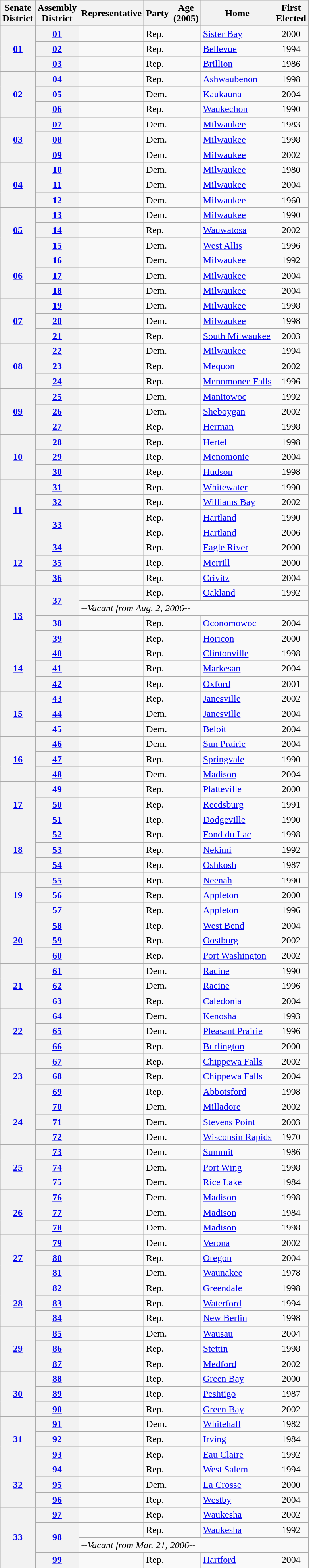<table class="wikitable sortable">
<tr>
<th>Senate<br>District</th>
<th>Assembly<br>District</th>
<th>Representative</th>
<th>Party</th>
<th>Age<br>(2005)</th>
<th>Home</th>
<th>First<br>Elected</th>
</tr>
<tr>
<th rowspan="3"><a href='#'>01</a></th>
<th><a href='#'>01</a></th>
<td></td>
<td>Rep.</td>
<td align=center></td>
<td><a href='#'>Sister Bay</a></td>
<td align=center>2000</td>
</tr>
<tr>
<th><a href='#'>02</a></th>
<td></td>
<td>Rep.</td>
<td align=center></td>
<td><a href='#'>Bellevue</a></td>
<td align=center>1994</td>
</tr>
<tr>
<th><a href='#'>03</a></th>
<td></td>
<td>Rep.</td>
<td align=center></td>
<td><a href='#'>Brillion</a></td>
<td align=center>1986</td>
</tr>
<tr>
<th rowspan="3"><a href='#'>02</a></th>
<th><a href='#'>04</a></th>
<td></td>
<td>Rep.</td>
<td align=center></td>
<td><a href='#'>Ashwaubenon</a></td>
<td align=center>1998</td>
</tr>
<tr>
<th><a href='#'>05</a></th>
<td></td>
<td>Dem.</td>
<td align=center></td>
<td><a href='#'>Kaukauna</a></td>
<td align=center>2004</td>
</tr>
<tr>
<th><a href='#'>06</a></th>
<td></td>
<td>Rep.</td>
<td align=center></td>
<td><a href='#'>Waukechon</a></td>
<td align=center>1990</td>
</tr>
<tr>
<th rowspan="3"><a href='#'>03</a></th>
<th><a href='#'>07</a></th>
<td></td>
<td>Dem.</td>
<td align=center></td>
<td><a href='#'>Milwaukee</a></td>
<td align=center>1983</td>
</tr>
<tr>
<th><a href='#'>08</a></th>
<td></td>
<td>Dem.</td>
<td align=center></td>
<td><a href='#'>Milwaukee</a></td>
<td align=center>1998</td>
</tr>
<tr>
<th><a href='#'>09</a></th>
<td></td>
<td>Dem.</td>
<td align=center></td>
<td><a href='#'>Milwaukee</a></td>
<td align=center>2002</td>
</tr>
<tr>
<th rowspan="3"><a href='#'>04</a></th>
<th><a href='#'>10</a></th>
<td></td>
<td>Dem.</td>
<td align=center></td>
<td><a href='#'>Milwaukee</a></td>
<td align=center>1980</td>
</tr>
<tr>
<th><a href='#'>11</a></th>
<td></td>
<td>Dem.</td>
<td align=center></td>
<td><a href='#'>Milwaukee</a></td>
<td align=center>2004</td>
</tr>
<tr>
<th><a href='#'>12</a></th>
<td></td>
<td>Dem.</td>
<td align=center></td>
<td><a href='#'>Milwaukee</a></td>
<td align=center>1960</td>
</tr>
<tr>
<th rowspan="3"><a href='#'>05</a></th>
<th><a href='#'>13</a></th>
<td></td>
<td>Dem.</td>
<td align=center></td>
<td><a href='#'>Milwaukee</a></td>
<td align=center>1990</td>
</tr>
<tr>
<th><a href='#'>14</a></th>
<td></td>
<td>Rep.</td>
<td align=center></td>
<td><a href='#'>Wauwatosa</a></td>
<td align=center>2002</td>
</tr>
<tr>
<th><a href='#'>15</a></th>
<td></td>
<td>Dem.</td>
<td align=center></td>
<td><a href='#'>West Allis</a></td>
<td align=center>1996</td>
</tr>
<tr>
<th rowspan="3"><a href='#'>06</a></th>
<th><a href='#'>16</a></th>
<td></td>
<td>Dem.</td>
<td align=center></td>
<td><a href='#'>Milwaukee</a></td>
<td align=center>1992</td>
</tr>
<tr>
<th><a href='#'>17</a></th>
<td></td>
<td>Dem.</td>
<td align=center></td>
<td><a href='#'>Milwaukee</a></td>
<td align=center>2004</td>
</tr>
<tr>
<th><a href='#'>18</a></th>
<td></td>
<td>Dem.</td>
<td align=center></td>
<td><a href='#'>Milwaukee</a></td>
<td align=center>2004</td>
</tr>
<tr>
<th rowspan="3"><a href='#'>07</a></th>
<th><a href='#'>19</a></th>
<td></td>
<td>Dem.</td>
<td align=center></td>
<td><a href='#'>Milwaukee</a></td>
<td align=center>1998</td>
</tr>
<tr>
<th><a href='#'>20</a></th>
<td></td>
<td>Dem.</td>
<td align=center></td>
<td><a href='#'>Milwaukee</a></td>
<td align=center>1998</td>
</tr>
<tr>
<th><a href='#'>21</a></th>
<td></td>
<td>Rep.</td>
<td align=center></td>
<td><a href='#'>South Milwaukee</a></td>
<td align=center>2003</td>
</tr>
<tr>
<th rowspan="3"><a href='#'>08</a></th>
<th><a href='#'>22</a></th>
<td></td>
<td>Dem.</td>
<td align=center></td>
<td><a href='#'>Milwaukee</a></td>
<td align=center>1994</td>
</tr>
<tr>
<th><a href='#'>23</a></th>
<td></td>
<td>Rep.</td>
<td align=center></td>
<td><a href='#'>Mequon</a></td>
<td align=center>2002</td>
</tr>
<tr>
<th><a href='#'>24</a></th>
<td></td>
<td>Rep.</td>
<td align=center></td>
<td><a href='#'>Menomonee Falls</a></td>
<td align=center>1996</td>
</tr>
<tr>
<th rowspan="3"><a href='#'>09</a></th>
<th><a href='#'>25</a></th>
<td></td>
<td>Dem.</td>
<td align=center></td>
<td><a href='#'>Manitowoc</a></td>
<td align=center>1992</td>
</tr>
<tr>
<th><a href='#'>26</a></th>
<td></td>
<td>Dem.</td>
<td align=center></td>
<td><a href='#'>Sheboygan</a></td>
<td align=center>2002</td>
</tr>
<tr>
<th><a href='#'>27</a></th>
<td></td>
<td>Rep.</td>
<td align=center></td>
<td><a href='#'>Herman</a></td>
<td align=center>1998</td>
</tr>
<tr>
<th rowspan="3"><a href='#'>10</a></th>
<th><a href='#'>28</a></th>
<td></td>
<td>Rep.</td>
<td align=center></td>
<td><a href='#'>Hertel</a></td>
<td align=center>1998</td>
</tr>
<tr>
<th><a href='#'>29</a></th>
<td></td>
<td>Rep.</td>
<td align=center></td>
<td><a href='#'>Menomonie</a></td>
<td align=center>2004</td>
</tr>
<tr>
<th><a href='#'>30</a></th>
<td></td>
<td>Rep.</td>
<td align=center></td>
<td><a href='#'>Hudson</a></td>
<td align=center>1998</td>
</tr>
<tr>
<th rowspan="4"><a href='#'>11</a></th>
<th><a href='#'>31</a></th>
<td></td>
<td>Rep.</td>
<td align=center></td>
<td><a href='#'>Whitewater</a></td>
<td align=center>1990</td>
</tr>
<tr>
<th><a href='#'>32</a></th>
<td></td>
<td>Rep.</td>
<td align=center></td>
<td><a href='#'>Williams Bay</a></td>
<td align=center>2002</td>
</tr>
<tr>
<th rowspan="2"><a href='#'>33</a></th>
<td> </td>
<td>Rep.</td>
<td align=center></td>
<td><a href='#'>Hartland</a></td>
<td align=center>1990</td>
</tr>
<tr>
<td> </td>
<td>Rep.</td>
<td align=center></td>
<td><a href='#'>Hartland</a></td>
<td align=center>2006</td>
</tr>
<tr>
<th rowspan="3"><a href='#'>12</a></th>
<th><a href='#'>34</a></th>
<td></td>
<td>Rep.</td>
<td align=center></td>
<td><a href='#'>Eagle River</a></td>
<td align=center>2000</td>
</tr>
<tr>
<th><a href='#'>35</a></th>
<td></td>
<td>Rep.</td>
<td align=center></td>
<td><a href='#'>Merrill</a></td>
<td align=center>2000</td>
</tr>
<tr>
<th><a href='#'>36</a></th>
<td></td>
<td>Rep.</td>
<td align=center></td>
<td><a href='#'>Crivitz</a></td>
<td align=center>2004</td>
</tr>
<tr>
<th rowspan="4"><a href='#'>13</a></th>
<th rowspan="2"><a href='#'>37</a></th>
<td> </td>
<td>Rep.</td>
<td align=center></td>
<td><a href='#'>Oakland</a></td>
<td align=center>1992</td>
</tr>
<tr>
<td colspan="5"><em>--Vacant from Aug. 2, 2006--</em></td>
</tr>
<tr>
<th><a href='#'>38</a></th>
<td></td>
<td>Rep.</td>
<td align=center></td>
<td><a href='#'>Oconomowoc</a></td>
<td align=center>2004</td>
</tr>
<tr>
<th><a href='#'>39</a></th>
<td></td>
<td>Rep.</td>
<td align=center></td>
<td><a href='#'>Horicon</a></td>
<td align=center>2000</td>
</tr>
<tr>
<th rowspan="3"><a href='#'>14</a></th>
<th><a href='#'>40</a></th>
<td></td>
<td>Rep.</td>
<td align=center></td>
<td><a href='#'>Clintonville</a></td>
<td align=center>1998</td>
</tr>
<tr>
<th><a href='#'>41</a></th>
<td></td>
<td>Rep.</td>
<td align=center></td>
<td><a href='#'>Markesan</a></td>
<td align=center>2004</td>
</tr>
<tr>
<th><a href='#'>42</a></th>
<td></td>
<td>Rep.</td>
<td align=center></td>
<td><a href='#'>Oxford</a></td>
<td align=center>2001</td>
</tr>
<tr>
<th rowspan="3"><a href='#'>15</a></th>
<th><a href='#'>43</a></th>
<td></td>
<td>Rep.</td>
<td align=center></td>
<td><a href='#'>Janesville</a></td>
<td align=center>2002</td>
</tr>
<tr>
<th><a href='#'>44</a></th>
<td></td>
<td>Dem.</td>
<td align=center></td>
<td><a href='#'>Janesville</a></td>
<td align=center>2004</td>
</tr>
<tr>
<th><a href='#'>45</a></th>
<td></td>
<td>Dem.</td>
<td align=center></td>
<td><a href='#'>Beloit</a></td>
<td align=center>2004</td>
</tr>
<tr>
<th rowspan="3"><a href='#'>16</a></th>
<th><a href='#'>46</a></th>
<td></td>
<td>Dem.</td>
<td align=center></td>
<td><a href='#'>Sun Prairie</a></td>
<td align=center>2004</td>
</tr>
<tr>
<th><a href='#'>47</a></th>
<td></td>
<td>Rep.</td>
<td align=center></td>
<td><a href='#'>Springvale</a></td>
<td align=center>1990</td>
</tr>
<tr>
<th><a href='#'>48</a></th>
<td></td>
<td>Dem.</td>
<td align=center></td>
<td><a href='#'>Madison</a></td>
<td align=center>2004</td>
</tr>
<tr>
<th rowspan="3"><a href='#'>17</a></th>
<th><a href='#'>49</a></th>
<td></td>
<td>Rep.</td>
<td align=center></td>
<td><a href='#'>Platteville</a></td>
<td align=center>2000</td>
</tr>
<tr>
<th><a href='#'>50</a></th>
<td></td>
<td>Rep.</td>
<td align=center></td>
<td><a href='#'>Reedsburg</a></td>
<td align=center>1991</td>
</tr>
<tr>
<th><a href='#'>51</a></th>
<td></td>
<td>Rep.</td>
<td align=center></td>
<td><a href='#'>Dodgeville</a></td>
<td align=center>1990</td>
</tr>
<tr>
<th rowspan="3"><a href='#'>18</a></th>
<th><a href='#'>52</a></th>
<td></td>
<td>Rep.</td>
<td align=center></td>
<td><a href='#'>Fond du Lac</a></td>
<td align=center>1998</td>
</tr>
<tr>
<th><a href='#'>53</a></th>
<td></td>
<td>Rep.</td>
<td align=center></td>
<td><a href='#'>Nekimi</a></td>
<td align=center>1992</td>
</tr>
<tr>
<th><a href='#'>54</a></th>
<td></td>
<td>Rep.</td>
<td align=center></td>
<td><a href='#'>Oshkosh</a></td>
<td align=center>1987</td>
</tr>
<tr>
<th rowspan="3"><a href='#'>19</a></th>
<th><a href='#'>55</a></th>
<td></td>
<td>Rep.</td>
<td align=center></td>
<td><a href='#'>Neenah</a></td>
<td align=center>1990</td>
</tr>
<tr>
<th><a href='#'>56</a></th>
<td></td>
<td>Rep.</td>
<td align=center></td>
<td><a href='#'>Appleton</a></td>
<td align=center>2000</td>
</tr>
<tr>
<th><a href='#'>57</a></th>
<td></td>
<td>Rep.</td>
<td align=center></td>
<td><a href='#'>Appleton</a></td>
<td align=center>1996</td>
</tr>
<tr>
<th rowspan="3"><a href='#'>20</a></th>
<th><a href='#'>58</a></th>
<td></td>
<td>Rep.</td>
<td align=center></td>
<td><a href='#'>West Bend</a></td>
<td align=center>2004</td>
</tr>
<tr>
<th><a href='#'>59</a></th>
<td></td>
<td>Rep.</td>
<td align=center></td>
<td><a href='#'>Oostburg</a></td>
<td align=center>2002</td>
</tr>
<tr>
<th><a href='#'>60</a></th>
<td></td>
<td>Rep.</td>
<td align=center></td>
<td><a href='#'>Port Washington</a></td>
<td align=center>2002</td>
</tr>
<tr>
<th rowspan="3"><a href='#'>21</a></th>
<th><a href='#'>61</a></th>
<td></td>
<td>Dem.</td>
<td align=center></td>
<td><a href='#'>Racine</a></td>
<td align=center>1990</td>
</tr>
<tr>
<th><a href='#'>62</a></th>
<td></td>
<td>Dem.</td>
<td align=center></td>
<td><a href='#'>Racine</a></td>
<td align=center>1996</td>
</tr>
<tr>
<th><a href='#'>63</a></th>
<td></td>
<td>Rep.</td>
<td align=center></td>
<td><a href='#'>Caledonia</a></td>
<td align=center>2004</td>
</tr>
<tr>
<th rowspan="3"><a href='#'>22</a></th>
<th><a href='#'>64</a></th>
<td></td>
<td>Dem.</td>
<td align=center></td>
<td><a href='#'>Kenosha</a></td>
<td align=center>1993</td>
</tr>
<tr>
<th><a href='#'>65</a></th>
<td></td>
<td>Dem.</td>
<td align=center></td>
<td><a href='#'>Pleasant Prairie</a></td>
<td align=center>1996</td>
</tr>
<tr>
<th><a href='#'>66</a></th>
<td></td>
<td>Rep.</td>
<td align=center></td>
<td><a href='#'>Burlington</a></td>
<td align=center>2000</td>
</tr>
<tr>
<th rowspan="3"><a href='#'>23</a></th>
<th><a href='#'>67</a></th>
<td></td>
<td>Rep.</td>
<td align=center></td>
<td><a href='#'>Chippewa Falls</a></td>
<td align=center>2002</td>
</tr>
<tr>
<th><a href='#'>68</a></th>
<td></td>
<td>Rep.</td>
<td align=center></td>
<td><a href='#'>Chippewa Falls</a></td>
<td align=center>2004</td>
</tr>
<tr>
<th><a href='#'>69</a></th>
<td></td>
<td>Rep.</td>
<td align=center></td>
<td><a href='#'>Abbotsford</a></td>
<td align=center>1998</td>
</tr>
<tr>
<th rowspan="3"><a href='#'>24</a></th>
<th><a href='#'>70</a></th>
<td></td>
<td>Dem.</td>
<td align=center></td>
<td><a href='#'>Milladore</a></td>
<td align=center>2002</td>
</tr>
<tr>
<th><a href='#'>71</a></th>
<td></td>
<td>Dem.</td>
<td align=center></td>
<td><a href='#'>Stevens Point</a></td>
<td align=center>2003</td>
</tr>
<tr>
<th><a href='#'>72</a></th>
<td></td>
<td>Dem.</td>
<td align=center></td>
<td><a href='#'>Wisconsin Rapids</a></td>
<td align=center>1970</td>
</tr>
<tr>
<th rowspan="3"><a href='#'>25</a></th>
<th><a href='#'>73</a></th>
<td></td>
<td>Dem.</td>
<td align=center></td>
<td><a href='#'>Summit</a></td>
<td align=center>1986</td>
</tr>
<tr>
<th><a href='#'>74</a></th>
<td></td>
<td>Dem.</td>
<td align=center></td>
<td><a href='#'>Port Wing</a></td>
<td align=center>1998</td>
</tr>
<tr>
<th><a href='#'>75</a></th>
<td></td>
<td>Dem.</td>
<td align=center></td>
<td><a href='#'>Rice Lake</a></td>
<td align=center>1984</td>
</tr>
<tr>
<th rowspan="3"><a href='#'>26</a></th>
<th><a href='#'>76</a></th>
<td></td>
<td>Dem.</td>
<td align=center></td>
<td><a href='#'>Madison</a></td>
<td align=center>1998</td>
</tr>
<tr>
<th><a href='#'>77</a></th>
<td></td>
<td>Dem.</td>
<td align=center></td>
<td><a href='#'>Madison</a></td>
<td align=center>1984</td>
</tr>
<tr>
<th><a href='#'>78</a></th>
<td></td>
<td>Dem.</td>
<td align=center></td>
<td><a href='#'>Madison</a></td>
<td align=center>1998</td>
</tr>
<tr>
<th rowspan="3"><a href='#'>27</a></th>
<th><a href='#'>79</a></th>
<td></td>
<td>Dem.</td>
<td align=center></td>
<td><a href='#'>Verona</a></td>
<td align=center>2002</td>
</tr>
<tr>
<th><a href='#'>80</a></th>
<td></td>
<td>Rep.</td>
<td align=center></td>
<td><a href='#'>Oregon</a></td>
<td align=center>2004</td>
</tr>
<tr>
<th><a href='#'>81</a></th>
<td></td>
<td>Dem.</td>
<td align=center></td>
<td><a href='#'>Waunakee</a></td>
<td align=center>1978</td>
</tr>
<tr>
<th rowspan="3"><a href='#'>28</a></th>
<th><a href='#'>82</a></th>
<td></td>
<td>Rep.</td>
<td align=center></td>
<td><a href='#'>Greendale</a></td>
<td align=center>1998</td>
</tr>
<tr>
<th><a href='#'>83</a></th>
<td></td>
<td>Rep.</td>
<td align=center></td>
<td><a href='#'>Waterford</a></td>
<td align=center>1994</td>
</tr>
<tr>
<th><a href='#'>84</a></th>
<td></td>
<td>Rep.</td>
<td align=center></td>
<td><a href='#'>New Berlin</a></td>
<td align=center>1998</td>
</tr>
<tr>
<th rowspan="3"><a href='#'>29</a></th>
<th><a href='#'>85</a></th>
<td></td>
<td>Dem.</td>
<td align=center></td>
<td><a href='#'>Wausau</a></td>
<td align=center>2004</td>
</tr>
<tr>
<th><a href='#'>86</a></th>
<td></td>
<td>Rep.</td>
<td align=center></td>
<td><a href='#'>Stettin</a></td>
<td align=center>1998</td>
</tr>
<tr>
<th><a href='#'>87</a></th>
<td></td>
<td>Rep.</td>
<td align=center></td>
<td><a href='#'>Medford</a></td>
<td align=center>2002</td>
</tr>
<tr>
<th rowspan="3"><a href='#'>30</a></th>
<th><a href='#'>88</a></th>
<td></td>
<td>Rep.</td>
<td align=center></td>
<td><a href='#'>Green Bay</a></td>
<td align=center>2000</td>
</tr>
<tr>
<th><a href='#'>89</a></th>
<td></td>
<td>Rep.</td>
<td align=center></td>
<td><a href='#'>Peshtigo</a></td>
<td align=center>1987</td>
</tr>
<tr>
<th><a href='#'>90</a></th>
<td></td>
<td>Rep.</td>
<td align=center></td>
<td><a href='#'>Green Bay</a></td>
<td align=center>2002</td>
</tr>
<tr>
<th rowspan="3"><a href='#'>31</a></th>
<th><a href='#'>91</a></th>
<td></td>
<td>Dem.</td>
<td align=center></td>
<td><a href='#'>Whitehall</a></td>
<td align=center>1982</td>
</tr>
<tr>
<th><a href='#'>92</a></th>
<td></td>
<td>Rep.</td>
<td align=center></td>
<td><a href='#'>Irving</a></td>
<td align=center>1984</td>
</tr>
<tr>
<th><a href='#'>93</a></th>
<td></td>
<td>Rep.</td>
<td align=center></td>
<td><a href='#'>Eau Claire</a></td>
<td align=center>1992</td>
</tr>
<tr>
<th rowspan="3"><a href='#'>32</a></th>
<th><a href='#'>94</a></th>
<td></td>
<td>Rep.</td>
<td align=center></td>
<td><a href='#'>West Salem</a></td>
<td align=center>1994</td>
</tr>
<tr>
<th><a href='#'>95</a></th>
<td></td>
<td>Dem.</td>
<td align=center></td>
<td><a href='#'>La Crosse</a></td>
<td align=center>2000</td>
</tr>
<tr>
<th><a href='#'>96</a></th>
<td></td>
<td>Rep.</td>
<td align=center></td>
<td><a href='#'>Westby</a></td>
<td align=center>2004</td>
</tr>
<tr>
<th rowspan="4"><a href='#'>33</a></th>
<th><a href='#'>97</a></th>
<td></td>
<td>Rep.</td>
<td align=center></td>
<td><a href='#'>Waukesha</a></td>
<td align=center>2002</td>
</tr>
<tr>
<th rowspan="2"><a href='#'>98</a></th>
<td> </td>
<td>Rep.</td>
<td align=center></td>
<td><a href='#'>Waukesha</a></td>
<td align=center>1992</td>
</tr>
<tr>
<td colspan="5"><em>--Vacant from Mar. 21, 2006--</em></td>
</tr>
<tr>
<th><a href='#'>99</a></th>
<td></td>
<td>Rep.</td>
<td align=center></td>
<td><a href='#'>Hartford</a></td>
<td align=center>2004</td>
</tr>
</table>
